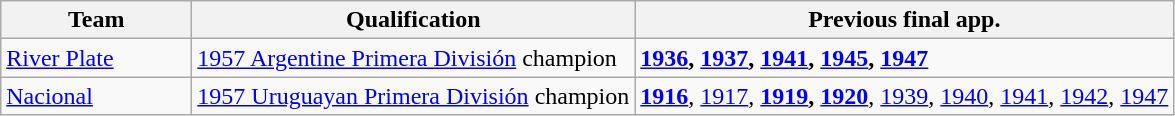<table class="wikitable">
<tr>
<th width= 120px>Team</th>
<th width=px>Qualification</th>
<th width=px>Previous final app.</th>
</tr>
<tr>
<td> <a href='#'>River Plate</a></td>
<td><a href='#'>1957 Argentine Primera División</a> champion</td>
<td><strong><a href='#'>1936</a>, <a href='#'>1937</a>, <a href='#'>1941</a>, <a href='#'>1945</a>, <a href='#'>1947</a></strong></td>
</tr>
<tr>
<td> <a href='#'>Nacional</a></td>
<td><a href='#'>1957 Uruguayan Primera División</a> champion</td>
<td><strong><a href='#'>1916</a></strong>, <a href='#'>1917</a>, <strong><a href='#'>1919</a>, <a href='#'>1920</a></strong>, <a href='#'>1939</a>, <a href='#'>1940</a>,  <a href='#'>1941</a>,  <a href='#'>1942</a>, <a href='#'>1947</a></td>
</tr>
</table>
